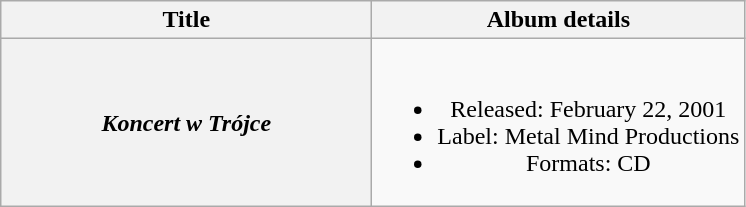<table class="wikitable plainrowheaders" style="text-align:center;">
<tr>
<th scope="col" style="width:15em;">Title</th>
<th scope="col">Album details</th>
</tr>
<tr>
<th scope="row"><em>Koncert w Trójce</em></th>
<td><br><ul><li>Released: February 22, 2001</li><li>Label: Metal Mind Productions</li><li>Formats: CD</li></ul></td>
</tr>
</table>
